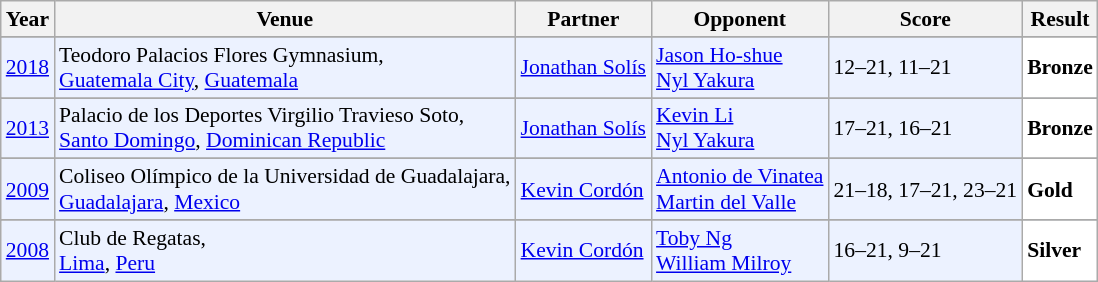<table class="sortable wikitable" style="font-size: 90%;">
<tr>
<th>Year</th>
<th>Venue</th>
<th>Partner</th>
<th>Opponent</th>
<th>Score</th>
<th>Result</th>
</tr>
<tr>
</tr>
<tr style="background:#ECF2FF">
<td align="center"><a href='#'>2018</a></td>
<td align="left">Teodoro Palacios Flores Gymnasium,<br><a href='#'>Guatemala City</a>, <a href='#'>Guatemala</a></td>
<td align="left"> <a href='#'>Jonathan Solís</a></td>
<td align="left"> <a href='#'>Jason Ho-shue</a> <br>  <a href='#'>Nyl Yakura</a></td>
<td align="left">12–21, 11–21</td>
<td style="text-align:left; background:white"> <strong>Bronze</strong></td>
</tr>
<tr>
</tr>
<tr style="background:#ECF2FF">
<td align="center"><a href='#'>2013</a></td>
<td align="left">Palacio de los Deportes Virgilio Travieso Soto,<br><a href='#'>Santo Domingo</a>, <a href='#'>Dominican Republic</a></td>
<td align="left"> <a href='#'>Jonathan Solís</a></td>
<td align="left"> <a href='#'>Kevin Li</a> <br>  <a href='#'>Nyl Yakura</a></td>
<td align="left">17–21, 16–21</td>
<td style="text-align:left; background:white"> <strong>Bronze</strong></td>
</tr>
<tr>
</tr>
<tr style="background:#ECF2FF">
<td align="center"><a href='#'>2009</a></td>
<td align="left">Coliseo Olímpico de la Universidad de Guadalajara,<br><a href='#'>Guadalajara</a>, <a href='#'>Mexico</a></td>
<td align="left"> <a href='#'>Kevin Cordón</a></td>
<td align="left"> <a href='#'>Antonio de Vinatea</a> <br>  <a href='#'>Martin del Valle</a></td>
<td align="left">21–18, 17–21, 23–21</td>
<td style="text-align:left; background:white"> <strong>Gold</strong></td>
</tr>
<tr>
</tr>
<tr style="background:#ECF2FF">
<td align="center"><a href='#'>2008</a></td>
<td align="left">Club de Regatas,<br><a href='#'>Lima</a>, <a href='#'>Peru</a></td>
<td align="left"> <a href='#'>Kevin Cordón</a></td>
<td align="left"> <a href='#'>Toby Ng</a> <br>  <a href='#'>William Milroy</a></td>
<td align="left">16–21, 9–21</td>
<td style="text-align:left; background:white"> <strong>Silver</strong></td>
</tr>
</table>
